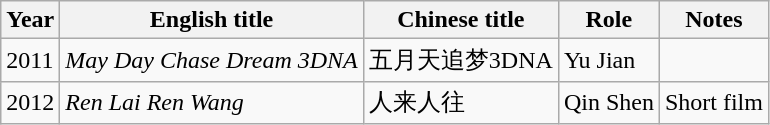<table class="wikitable sortable">
<tr>
<th>Year</th>
<th>English title</th>
<th>Chinese title</th>
<th>Role</th>
<th class="unsortable">Notes</th>
</tr>
<tr>
<td>2011</td>
<td><em>May Day Chase Dream 3DNA</em></td>
<td>五月天追梦3DNA</td>
<td>Yu Jian</td>
<td></td>
</tr>
<tr>
<td>2012</td>
<td><em>Ren Lai Ren Wang</em></td>
<td>人来人往</td>
<td>Qin Shen</td>
<td>Short film</td>
</tr>
</table>
